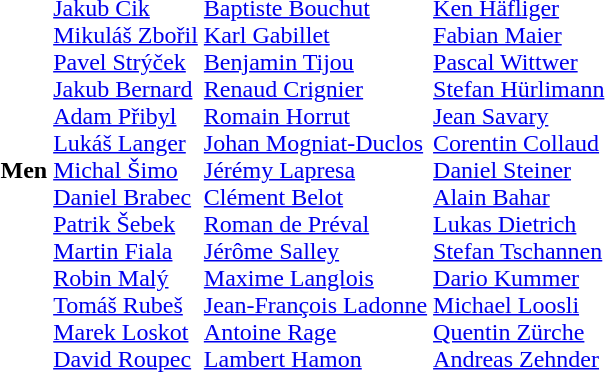<table>
<tr>
<th scope="row">Men</th>
<td><br><a href='#'>Jakub Cik</a><br><a href='#'>Mikuláš Zbořil</a><br><a href='#'>Pavel Strýček</a><br><a href='#'>Jakub Bernard</a><br><a href='#'>Adam Přibyl</a><br><a href='#'>Lukáš Langer</a><br><a href='#'>Michal Šimo</a><br><a href='#'>Daniel Brabec</a><br><a href='#'>Patrik Šebek</a><br><a href='#'>Martin Fiala</a><br><a href='#'>Robin Malý</a><br><a href='#'>Tomáš Rubeš</a><br><a href='#'>Marek Loskot</a><br><a href='#'>David Roupec</a></td>
<td><br><a href='#'>Baptiste Bouchut</a><br><a href='#'>Karl Gabillet</a><br><a href='#'>Benjamin Tijou</a><br><a href='#'>Renaud Crignier</a><br><a href='#'>Romain Horrut</a><br><a href='#'>Johan Mogniat-Duclos</a><br><a href='#'>Jérémy Lapresa</a><br><a href='#'>Clément Belot</a><br><a href='#'>Roman de Préval</a><br><a href='#'>Jérôme Salley</a><br><a href='#'>Maxime Langlois</a><br><a href='#'>Jean-François Ladonne</a><br><a href='#'>Antoine Rage</a><br><a href='#'>Lambert Hamon</a></td>
<td><br><a href='#'>Ken Häfliger</a><br><a href='#'>Fabian Maier</a><br><a href='#'>Pascal Wittwer</a><br><a href='#'>Stefan Hürlimann</a><br><a href='#'>Jean Savary</a><br><a href='#'>Corentin Collaud</a><br><a href='#'>Daniel Steiner</a><br><a href='#'>Alain Bahar</a><br><a href='#'>Lukas Dietrich</a><br><a href='#'>Stefan Tschannen</a><br><a href='#'>Dario Kummer</a><br><a href='#'>Michael Loosli</a><br><a href='#'>Quentin Zürche</a><br><a href='#'>Andreas Zehnder</a></td>
</tr>
</table>
